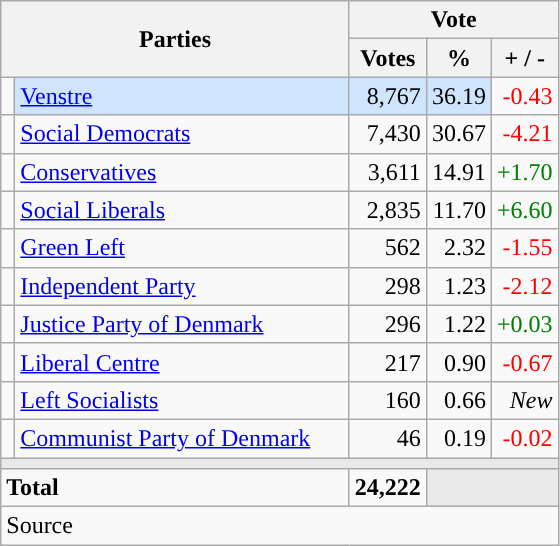<table class="wikitable" style="text-align:right;">
<tr>
<th style="text-align:centre;" rowspan="2" colspan="2" width="225">Parties</th>
<th colspan="3">Vote</th>
</tr>
<tr>
<th width="15">Votes</th>
<th width="15">%</th>
<th width="15">+ / -</th>
</tr>
<tr>
<td width="2" style="color:inherit;background:"></td>
<td bgcolor=#cfe5fe  align="left"><a href='#'>Venstre</a></td>
<td bgcolor=#cfe5fe>8,767</td>
<td bgcolor=#cfe5fe>36.19</td>
<td style=color:red;>-0.43</td>
</tr>
<tr>
<td width="2" style="color:inherit;background:"></td>
<td align="left"><a href='#'>Social Democrats</a></td>
<td>7,430</td>
<td>30.67</td>
<td style=color:red;>-4.21</td>
</tr>
<tr>
<td width="2" style="color:inherit;background:"></td>
<td align="left"><a href='#'>Conservatives</a></td>
<td>3,611</td>
<td>14.91</td>
<td style=color:green;>+1.70</td>
</tr>
<tr>
<td width="2" style="color:inherit;background:"></td>
<td align="left"><a href='#'>Social Liberals</a></td>
<td>2,835</td>
<td>11.70</td>
<td style=color:green;>+6.60</td>
</tr>
<tr>
<td width="2" style="color:inherit;background:"></td>
<td align="left"><a href='#'>Green Left</a></td>
<td>562</td>
<td>2.32</td>
<td style=color:red;>-1.55</td>
</tr>
<tr>
<td width="2" style="color:inherit;background:"></td>
<td align="left"><a href='#'>Independent Party</a></td>
<td>298</td>
<td>1.23</td>
<td style=color:red;>-2.12</td>
</tr>
<tr>
<td width="2" style="color:inherit;background:"></td>
<td align="left"><a href='#'>Justice Party of Denmark</a></td>
<td>296</td>
<td>1.22</td>
<td style=color:green;>+0.03</td>
</tr>
<tr>
<td width="2" style="color:inherit;background:"></td>
<td align="left"><a href='#'>Liberal Centre</a></td>
<td>217</td>
<td>0.90</td>
<td style=color:red;>-0.67</td>
</tr>
<tr>
<td width="2" style="color:inherit;background:"></td>
<td align="left"><a href='#'>Left Socialists</a></td>
<td>160</td>
<td>0.66</td>
<td><em>New</em></td>
</tr>
<tr>
<td width="2" style="color:inherit;background:"></td>
<td align="left"><a href='#'>Communist Party of Denmark</a></td>
<td>46</td>
<td>0.19</td>
<td style=color:red;>-0.02</td>
</tr>
<tr>
<td colspan="7" bgcolor="#E9E9E9"></td>
</tr>
<tr>
<td align="left" colspan="2"><strong>Total</strong></td>
<td><strong>24,222</strong></td>
<td bgcolor="#E9E9E9" colspan="2"></td>
</tr>
<tr>
<td align="left" colspan="6">Source</td>
</tr>
</table>
